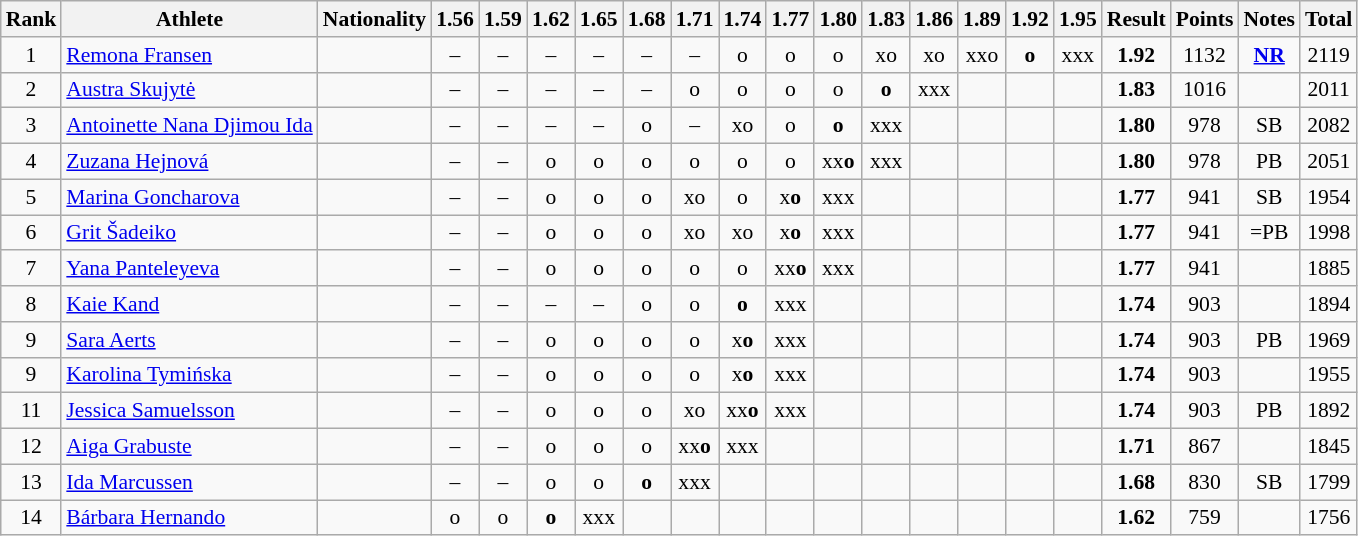<table class="wikitable sortable" style="text-align:center;font-size:90%">
<tr>
<th>Rank</th>
<th>Athlete</th>
<th>Nationality</th>
<th>1.56</th>
<th>1.59</th>
<th>1.62</th>
<th>1.65</th>
<th>1.68</th>
<th>1.71</th>
<th>1.74</th>
<th>1.77</th>
<th>1.80</th>
<th>1.83</th>
<th>1.86</th>
<th>1.89</th>
<th>1.92</th>
<th>1.95</th>
<th>Result</th>
<th>Points</th>
<th>Notes</th>
<th>Total</th>
</tr>
<tr>
<td>1</td>
<td align="left"><a href='#'>Remona Fransen</a></td>
<td align=left></td>
<td>–</td>
<td>–</td>
<td>–</td>
<td>–</td>
<td>–</td>
<td>–</td>
<td>o</td>
<td>o</td>
<td>o</td>
<td>xo</td>
<td>xo</td>
<td>xxo</td>
<td><strong>o</strong></td>
<td>xxx</td>
<td><strong>1.92</strong></td>
<td>1132</td>
<td><strong><a href='#'>NR</a></strong></td>
<td>2119</td>
</tr>
<tr>
<td>2</td>
<td align="left"><a href='#'>Austra Skujytė</a></td>
<td align=left></td>
<td>–</td>
<td>–</td>
<td>–</td>
<td>–</td>
<td>–</td>
<td>o</td>
<td>o</td>
<td>o</td>
<td>o</td>
<td><strong>o</strong></td>
<td>xxx</td>
<td></td>
<td></td>
<td></td>
<td><strong>1.83</strong></td>
<td>1016</td>
<td></td>
<td>2011</td>
</tr>
<tr>
<td>3</td>
<td align="left"><a href='#'>Antoinette Nana Djimou Ida</a></td>
<td align=left></td>
<td>–</td>
<td>–</td>
<td>–</td>
<td>–</td>
<td>o</td>
<td>–</td>
<td>xo</td>
<td>o</td>
<td><strong>o</strong></td>
<td>xxx</td>
<td></td>
<td></td>
<td></td>
<td></td>
<td><strong>1.80</strong></td>
<td>978</td>
<td>SB</td>
<td>2082</td>
</tr>
<tr>
<td>4</td>
<td align="left"><a href='#'>Zuzana Hejnová</a></td>
<td align=left></td>
<td>–</td>
<td>–</td>
<td>o</td>
<td>o</td>
<td>o</td>
<td>o</td>
<td>o</td>
<td>o</td>
<td>xx<strong>o</strong></td>
<td>xxx</td>
<td></td>
<td></td>
<td></td>
<td></td>
<td><strong>1.80</strong></td>
<td>978</td>
<td>PB</td>
<td>2051</td>
</tr>
<tr>
<td>5</td>
<td align="left"><a href='#'>Marina Goncharova</a></td>
<td align=left></td>
<td>–</td>
<td>–</td>
<td>o</td>
<td>o</td>
<td>o</td>
<td>xo</td>
<td>o</td>
<td>x<strong>o</strong></td>
<td>xxx</td>
<td></td>
<td></td>
<td></td>
<td></td>
<td></td>
<td><strong>1.77</strong></td>
<td>941</td>
<td>SB</td>
<td>1954</td>
</tr>
<tr>
<td>6</td>
<td align="left"><a href='#'>Grit Šadeiko</a></td>
<td align=left></td>
<td>–</td>
<td>–</td>
<td>o</td>
<td>o</td>
<td>o</td>
<td>xo</td>
<td>xo</td>
<td>x<strong>o</strong></td>
<td>xxx</td>
<td></td>
<td></td>
<td></td>
<td></td>
<td></td>
<td><strong>1.77</strong></td>
<td>941</td>
<td>=PB</td>
<td>1998</td>
</tr>
<tr>
<td>7</td>
<td align="left"><a href='#'>Yana Panteleyeva</a></td>
<td align=left></td>
<td>–</td>
<td>–</td>
<td>o</td>
<td>o</td>
<td>o</td>
<td>o</td>
<td>o</td>
<td>xx<strong>o</strong></td>
<td>xxx</td>
<td></td>
<td></td>
<td></td>
<td></td>
<td></td>
<td><strong>1.77</strong></td>
<td>941</td>
<td></td>
<td>1885</td>
</tr>
<tr>
<td>8</td>
<td align="left"><a href='#'>Kaie Kand</a></td>
<td align=left></td>
<td>–</td>
<td>–</td>
<td>–</td>
<td>–</td>
<td>o</td>
<td>o</td>
<td><strong>o</strong></td>
<td>xxx</td>
<td></td>
<td></td>
<td></td>
<td></td>
<td></td>
<td></td>
<td><strong>1.74</strong></td>
<td>903</td>
<td></td>
<td>1894</td>
</tr>
<tr>
<td>9</td>
<td align="left"><a href='#'>Sara Aerts</a></td>
<td align=left></td>
<td>–</td>
<td>–</td>
<td>o</td>
<td>o</td>
<td>o</td>
<td>o</td>
<td>x<strong>o</strong></td>
<td>xxx</td>
<td></td>
<td></td>
<td></td>
<td></td>
<td></td>
<td></td>
<td><strong>1.74</strong></td>
<td>903</td>
<td>PB</td>
<td>1969</td>
</tr>
<tr>
<td>9</td>
<td align="left"><a href='#'>Karolina Tymińska</a></td>
<td align=left></td>
<td>–</td>
<td>–</td>
<td>o</td>
<td>o</td>
<td>o</td>
<td>o</td>
<td>x<strong>o</strong></td>
<td>xxx</td>
<td></td>
<td></td>
<td></td>
<td></td>
<td></td>
<td></td>
<td><strong>1.74</strong></td>
<td>903</td>
<td></td>
<td>1955</td>
</tr>
<tr>
<td>11</td>
<td align="left"><a href='#'>Jessica Samuelsson</a></td>
<td align=left></td>
<td>–</td>
<td>–</td>
<td>o</td>
<td>o</td>
<td>o</td>
<td>xo</td>
<td>xx<strong>o</strong></td>
<td>xxx</td>
<td></td>
<td></td>
<td></td>
<td></td>
<td></td>
<td></td>
<td><strong>1.74</strong></td>
<td>903</td>
<td>PB</td>
<td>1892</td>
</tr>
<tr>
<td>12</td>
<td align="left"><a href='#'>Aiga Grabuste</a></td>
<td align=left></td>
<td>–</td>
<td>–</td>
<td>o</td>
<td>o</td>
<td>o</td>
<td>xx<strong>o</strong></td>
<td>xxx</td>
<td></td>
<td></td>
<td></td>
<td></td>
<td></td>
<td></td>
<td></td>
<td><strong>1.71</strong></td>
<td>867</td>
<td></td>
<td>1845</td>
</tr>
<tr>
<td>13</td>
<td align="left"><a href='#'>Ida Marcussen</a></td>
<td align=left></td>
<td>–</td>
<td>–</td>
<td>o</td>
<td>o</td>
<td><strong>o</strong></td>
<td>xxx</td>
<td></td>
<td></td>
<td></td>
<td></td>
<td></td>
<td></td>
<td></td>
<td></td>
<td><strong>1.68</strong></td>
<td>830</td>
<td>SB</td>
<td>1799</td>
</tr>
<tr>
<td>14</td>
<td align="left"><a href='#'>Bárbara Hernando</a></td>
<td align=left></td>
<td>o</td>
<td>o</td>
<td><strong>o</strong></td>
<td>xxx</td>
<td></td>
<td></td>
<td></td>
<td></td>
<td></td>
<td></td>
<td></td>
<td></td>
<td></td>
<td></td>
<td><strong>1.62</strong></td>
<td>759</td>
<td></td>
<td>1756</td>
</tr>
</table>
